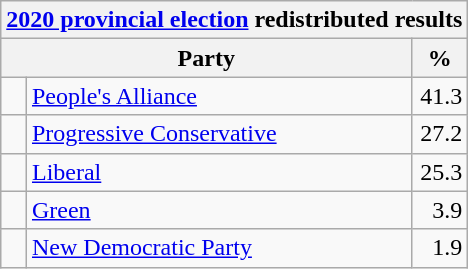<table class="wikitable">
<tr>
<th colspan="4"><a href='#'>2020 provincial election</a> redistributed results</th>
</tr>
<tr>
<th bgcolor="#DDDDFF" width="130px" colspan="2">Party</th>
<th bgcolor="#DDDDFF" width="30px">%</th>
</tr>
<tr>
<td> </td>
<td><a href='#'>People's Alliance</a></td>
<td align=right>41.3</td>
</tr>
<tr>
<td> </td>
<td><a href='#'>Progressive Conservative</a></td>
<td align=right>27.2</td>
</tr>
<tr>
<td> </td>
<td><a href='#'>Liberal</a></td>
<td align=right>25.3</td>
</tr>
<tr>
<td> </td>
<td><a href='#'>Green</a></td>
<td align=right>3.9</td>
</tr>
<tr>
<td> </td>
<td><a href='#'>New Democratic Party</a></td>
<td align=right>1.9</td>
</tr>
</table>
